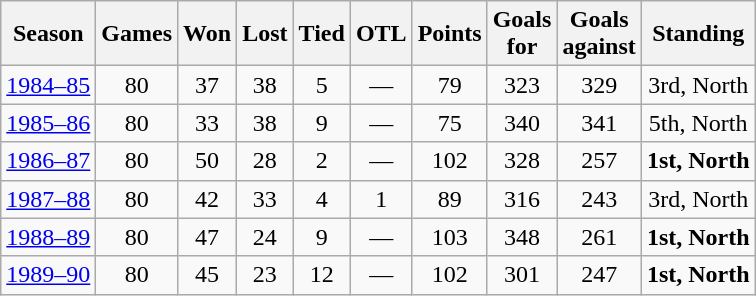<table class="wikitable" style="text-align:center">
<tr>
<th>Season</th>
<th>Games</th>
<th>Won</th>
<th>Lost</th>
<th>Tied</th>
<th>OTL</th>
<th>Points</th>
<th>Goals<br>for</th>
<th>Goals<br>against</th>
<th>Standing</th>
</tr>
<tr>
<td><a href='#'>1984–85</a></td>
<td>80</td>
<td>37</td>
<td>38</td>
<td>5</td>
<td>—</td>
<td>79</td>
<td>323</td>
<td>329</td>
<td>3rd, North</td>
</tr>
<tr>
<td><a href='#'>1985–86</a></td>
<td>80</td>
<td>33</td>
<td>38</td>
<td>9</td>
<td>—</td>
<td>75</td>
<td>340</td>
<td>341</td>
<td>5th, North</td>
</tr>
<tr>
<td><a href='#'>1986–87</a></td>
<td>80</td>
<td>50</td>
<td>28</td>
<td>2</td>
<td>—</td>
<td>102</td>
<td>328</td>
<td>257</td>
<td><strong>1st, North</strong></td>
</tr>
<tr>
<td><a href='#'>1987–88</a></td>
<td>80</td>
<td>42</td>
<td>33</td>
<td>4</td>
<td>1</td>
<td>89</td>
<td>316</td>
<td>243</td>
<td>3rd, North</td>
</tr>
<tr>
<td><a href='#'>1988–89</a></td>
<td>80</td>
<td>47</td>
<td>24</td>
<td>9</td>
<td>—</td>
<td>103</td>
<td>348</td>
<td>261</td>
<td><strong>1st, North</strong></td>
</tr>
<tr>
<td><a href='#'>1989–90</a></td>
<td>80</td>
<td>45</td>
<td>23</td>
<td>12</td>
<td>—</td>
<td>102</td>
<td>301</td>
<td>247</td>
<td><strong>1st, North</strong></td>
</tr>
</table>
